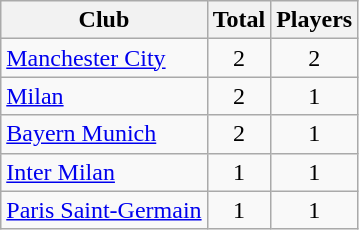<table class="wikitable sortable">
<tr>
<th>Club</th>
<th>Total</th>
<th>Players</th>
</tr>
<tr>
<td> <a href='#'>Manchester City</a></td>
<td align="center">2</td>
<td align="center">2</td>
</tr>
<tr>
<td> <a href='#'>Milan</a></td>
<td align="center">2</td>
<td align="center">1</td>
</tr>
<tr>
<td> <a href='#'>Bayern Munich</a></td>
<td align="center">2</td>
<td align="center">1</td>
</tr>
<tr>
<td> <a href='#'>Inter Milan</a></td>
<td align="center">1</td>
<td align="center">1</td>
</tr>
<tr>
<td> <a href='#'>Paris Saint-Germain</a></td>
<td align="center">1</td>
<td align="center">1</td>
</tr>
</table>
